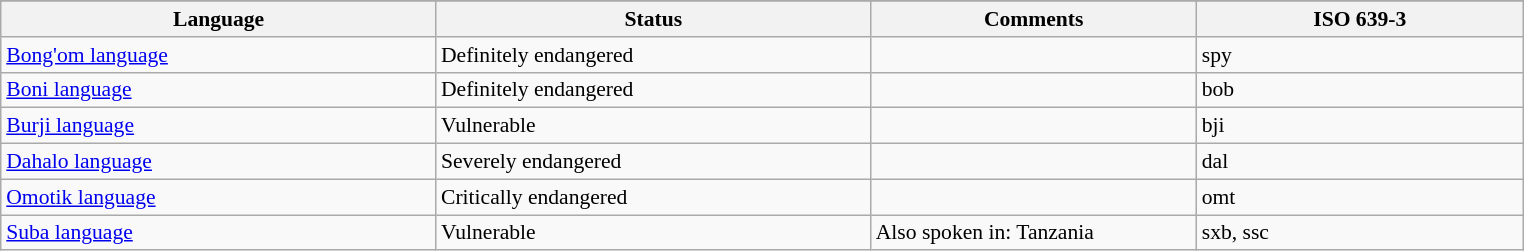<table class="wikitable" style="margin:auto; font-size:90%;">
<tr>
</tr>
<tr>
<th style="width:20%;">Language</th>
<th style="width:20%;">Status</th>
<th style="width:15%;">Comments</th>
<th style="width:15%;">ISO 639-3</th>
</tr>
<tr>
<td><a href='#'>Bong'om language</a></td>
<td>Definitely endangered</td>
<td> </td>
<td>spy</td>
</tr>
<tr>
<td><a href='#'>Boni language</a></td>
<td>Definitely endangered</td>
<td> </td>
<td>bob</td>
</tr>
<tr>
<td><a href='#'>Burji language</a></td>
<td>Vulnerable</td>
<td> </td>
<td>bji</td>
</tr>
<tr>
<td><a href='#'>Dahalo language</a></td>
<td>Severely endangered</td>
<td> </td>
<td>dal</td>
</tr>
<tr>
<td><a href='#'>Omotik language</a></td>
<td>Critically endangered</td>
<td> </td>
<td>omt</td>
</tr>
<tr>
<td><a href='#'>Suba language</a></td>
<td>Vulnerable</td>
<td>Also spoken in: Tanzania</td>
<td>sxb, ssc</td>
</tr>
</table>
